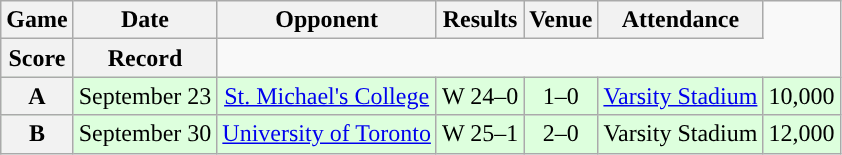<table class="wikitable" style="text-align:center">
<tr>
<th>Game</th>
<th>Date</th>
<th>Opponent</th>
<th>Results</th>
<th>Venue</th>
<th>Attendance</th>
</tr>
<tr>
<th>Score</th>
<th>Record</th>
</tr>
<tr style="background:#ddffdd">
<th>A</th>
<td>September 23</td>
<td><a href='#'>St. Michael's College</a></td>
<td>W 24–0</td>
<td>1–0</td>
<td><a href='#'>Varsity Stadium</a></td>
<td>10,000</td>
</tr>
<tr style="background:#ddffdd">
<th>B</th>
<td>September 30</td>
<td><a href='#'>University of Toronto</a></td>
<td>W 25–1</td>
<td>2–0</td>
<td>Varsity Stadium</td>
<td>12,000</td>
</tr>
</table>
